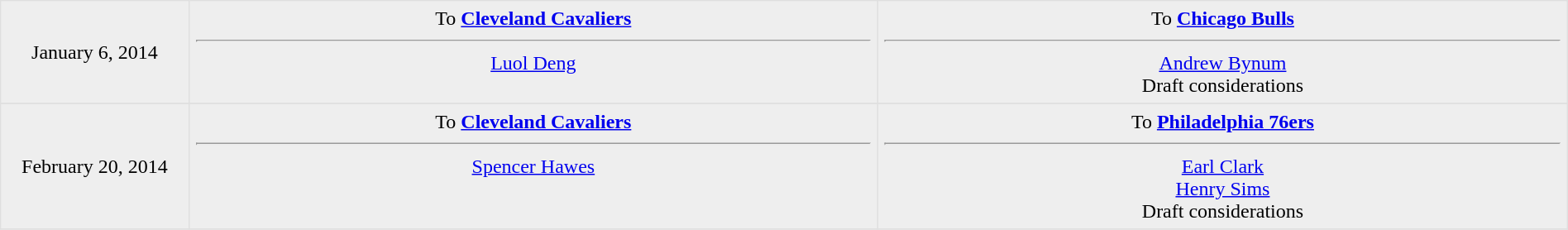<table border=1 style="border-collapse:collapse; text-align: center; width: 100%" bordercolor="#DFDFDF"  cellpadding="5">
<tr bgcolor="eeeeee">
<td style="width:12%">January 6, 2014</td>
<td style="width:44%" valign="top">To <strong><a href='#'>Cleveland Cavaliers</a></strong><hr><a href='#'>Luol Deng</a></td>
<td style="width:44%" valign="top">To <strong><a href='#'>Chicago Bulls</a></strong><hr><a href='#'>Andrew Bynum</a><br>Draft considerations</td>
</tr>
<tr>
</tr>
<tr bgcolor="eeeeee">
<td style="width:12%">February 20, 2014</td>
<td style="width:44%" valign="top">To <strong><a href='#'>Cleveland Cavaliers</a></strong><hr><a href='#'>Spencer Hawes</a></td>
<td style="width:44%" valign="top">To <strong><a href='#'>Philadelphia 76ers</a></strong><hr><a href='#'>Earl Clark</a><br><a href='#'>Henry Sims</a><br>Draft considerations</td>
</tr>
<tr>
</tr>
</table>
